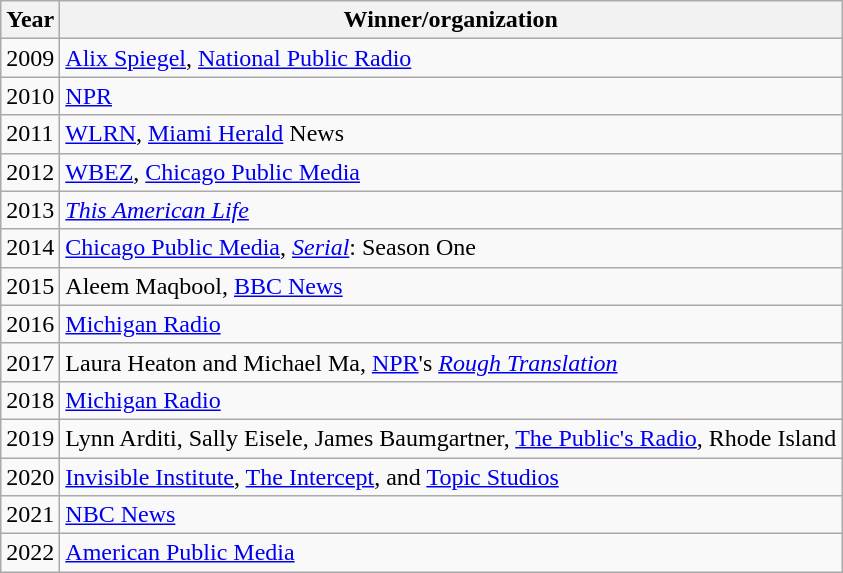<table class="wikitable sortable">
<tr>
<th>Year</th>
<th>Winner/organization</th>
</tr>
<tr>
<td>2009</td>
<td><a href='#'>Alix Spiegel</a>, <a href='#'>National Public Radio</a></td>
</tr>
<tr>
<td>2010</td>
<td><a href='#'>NPR</a></td>
</tr>
<tr>
<td>2011</td>
<td><a href='#'>WLRN</a>, <a href='#'>Miami Herald</a> News</td>
</tr>
<tr>
<td>2012</td>
<td><a href='#'>WBEZ</a>, <a href='#'>Chicago Public Media</a></td>
</tr>
<tr>
<td>2013</td>
<td><em><a href='#'>This American Life</a></em></td>
</tr>
<tr>
<td>2014</td>
<td><a href='#'>Chicago Public Media</a>, <em><a href='#'>Serial</a></em>: Season One</td>
</tr>
<tr>
<td>2015</td>
<td>Aleem Maqbool, <a href='#'>BBC News</a></td>
</tr>
<tr>
<td>2016</td>
<td><a href='#'>Michigan Radio</a></td>
</tr>
<tr>
<td>2017</td>
<td>Laura Heaton and Michael Ma, <a href='#'>NPR</a>'s <em><a href='#'>Rough Translation</a></em></td>
</tr>
<tr>
<td>2018</td>
<td><a href='#'>Michigan Radio</a></td>
</tr>
<tr>
<td>2019</td>
<td>Lynn Arditi, Sally Eisele, James Baumgartner, <a href='#'>The Public's Radio</a>, Rhode Island</td>
</tr>
<tr>
<td>2020</td>
<td><a href='#'>Invisible Institute</a>, <a href='#'>The Intercept</a>, and <a href='#'>Topic Studios</a></td>
</tr>
<tr>
<td>2021</td>
<td><a href='#'>NBC News</a></td>
</tr>
<tr>
<td>2022</td>
<td><a href='#'>American Public Media</a></td>
</tr>
</table>
